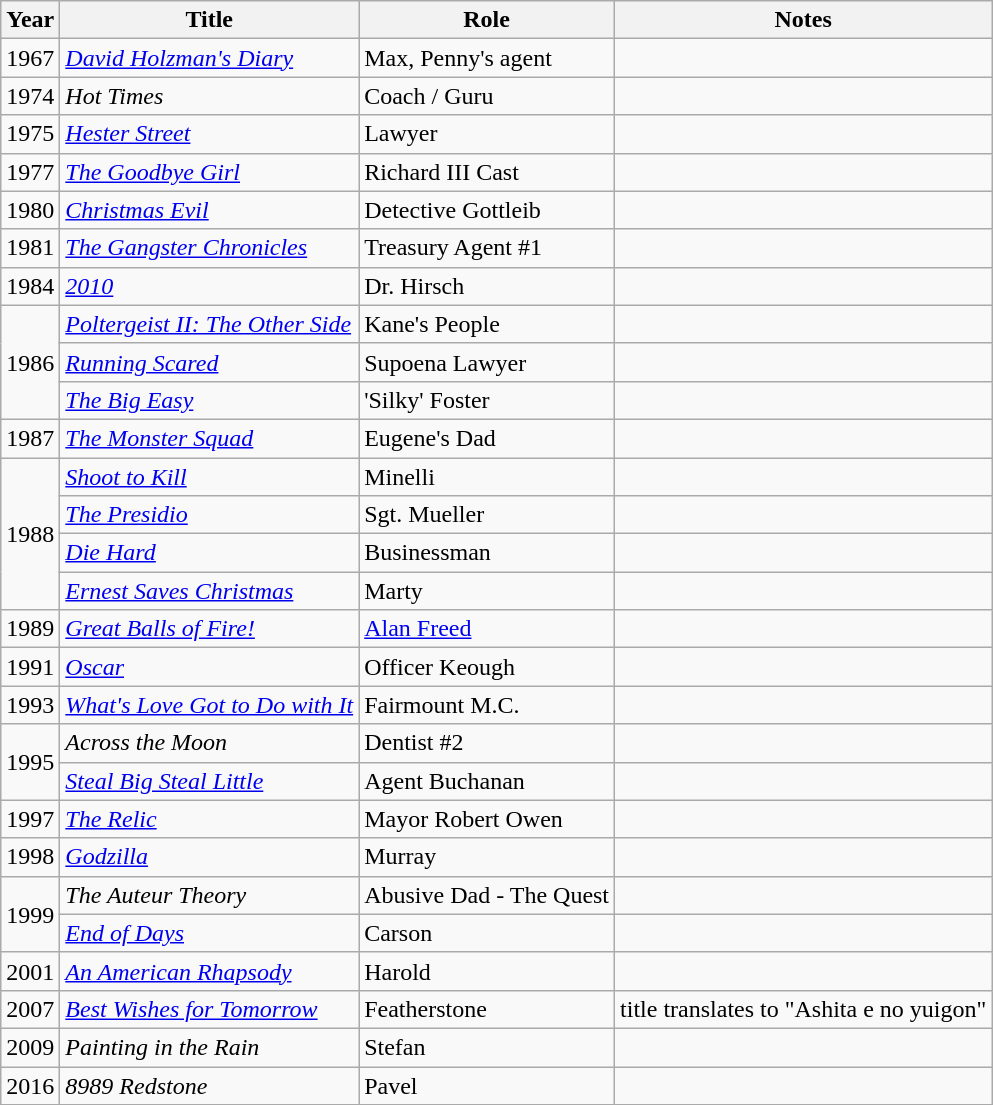<table class="wikitable sortable">
<tr>
<th>Year</th>
<th>Title</th>
<th>Role</th>
<th class = "unsortable">Notes</th>
</tr>
<tr>
<td>1967</td>
<td><em><a href='#'>David Holzman's Diary</a></em></td>
<td>Max, Penny's agent</td>
<td></td>
</tr>
<tr>
<td>1974</td>
<td><em>Hot Times</em></td>
<td>Coach / Guru</td>
<td></td>
</tr>
<tr>
<td>1975</td>
<td><em><a href='#'>Hester Street</a></em></td>
<td>Lawyer</td>
<td></td>
</tr>
<tr>
<td>1977</td>
<td><em><a href='#'>The Goodbye Girl</a></em></td>
<td>Richard III Cast</td>
<td></td>
</tr>
<tr>
<td>1980</td>
<td><em><a href='#'>Christmas Evil</a></em></td>
<td>Detective Gottleib</td>
<td></td>
</tr>
<tr>
<td>1981</td>
<td><em><a href='#'>The Gangster Chronicles</a></em></td>
<td>Treasury Agent #1</td>
<td></td>
</tr>
<tr>
<td>1984</td>
<td><em><a href='#'>2010</a></em></td>
<td>Dr. Hirsch</td>
<td></td>
</tr>
<tr>
<td rowspan=3>1986</td>
<td><em><a href='#'>Poltergeist II: The Other Side</a></em></td>
<td>Kane's People</td>
<td></td>
</tr>
<tr>
<td><em><a href='#'>Running Scared</a></em></td>
<td>Supoena Lawyer</td>
<td></td>
</tr>
<tr>
<td><em><a href='#'>The Big Easy</a></em></td>
<td>'Silky' Foster</td>
<td></td>
</tr>
<tr>
<td>1987</td>
<td><em><a href='#'>The Monster Squad</a></em></td>
<td>Eugene's Dad</td>
<td></td>
</tr>
<tr>
<td rowspan=4>1988</td>
<td><em><a href='#'>Shoot to Kill</a></em></td>
<td>Minelli</td>
<td></td>
</tr>
<tr>
<td><em><a href='#'>The Presidio</a></em></td>
<td>Sgt. Mueller</td>
<td></td>
</tr>
<tr>
<td><em><a href='#'>Die Hard</a></em></td>
<td>Businessman</td>
<td></td>
</tr>
<tr>
<td><em><a href='#'>Ernest Saves Christmas</a></em></td>
<td>Marty</td>
<td></td>
</tr>
<tr>
<td>1989</td>
<td><em><a href='#'>Great Balls of Fire!</a></em></td>
<td><a href='#'>Alan Freed</a></td>
<td></td>
</tr>
<tr>
<td>1991</td>
<td><em><a href='#'>Oscar</a></em></td>
<td>Officer Keough</td>
<td></td>
</tr>
<tr>
<td>1993</td>
<td><em><a href='#'>What's Love Got to Do with It</a></em></td>
<td>Fairmount M.C.</td>
<td></td>
</tr>
<tr>
<td rowspan=2>1995</td>
<td><em>Across the Moon</em></td>
<td>Dentist #2</td>
<td></td>
</tr>
<tr>
<td><em><a href='#'>Steal Big Steal Little</a></em></td>
<td>Agent Buchanan</td>
<td></td>
</tr>
<tr>
<td>1997</td>
<td><em><a href='#'>The Relic</a></em></td>
<td>Mayor Robert Owen</td>
<td></td>
</tr>
<tr>
<td>1998</td>
<td><em><a href='#'>Godzilla</a></em></td>
<td>Murray</td>
<td></td>
</tr>
<tr>
<td rowspan=2>1999</td>
<td><em>The Auteur Theory</em></td>
<td>Abusive Dad - The Quest</td>
<td></td>
</tr>
<tr>
<td><em><a href='#'>End of Days</a></em></td>
<td>Carson</td>
<td></td>
</tr>
<tr>
<td>2001</td>
<td><em><a href='#'>An American Rhapsody</a></em></td>
<td>Harold</td>
<td></td>
</tr>
<tr>
<td>2007</td>
<td><em><a href='#'>Best Wishes for Tomorrow</a></em></td>
<td>Featherstone</td>
<td>title translates to "Ashita e no yuigon"</td>
</tr>
<tr>
<td>2009</td>
<td><em>Painting in the Rain</em></td>
<td>Stefan</td>
<td></td>
</tr>
<tr>
<td>2016</td>
<td><em>8989 Redstone</em></td>
<td>Pavel</td>
<td></td>
</tr>
</table>
